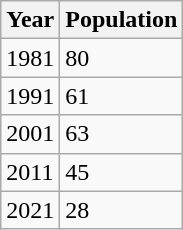<table class="wikitable">
<tr>
<th>Year</th>
<th>Population</th>
</tr>
<tr>
<td>1981</td>
<td>80</td>
</tr>
<tr>
<td>1991</td>
<td>61</td>
</tr>
<tr>
<td>2001</td>
<td>63</td>
</tr>
<tr>
<td>2011</td>
<td>45</td>
</tr>
<tr>
<td>2021</td>
<td>28</td>
</tr>
</table>
